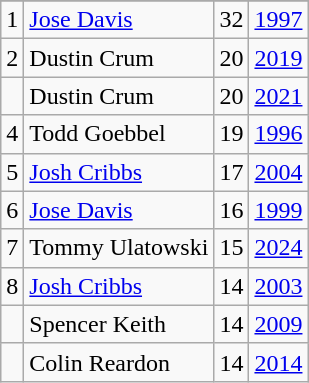<table class="wikitable" style="display:inline-table;">
<tr>
</tr>
<tr>
<td>1</td>
<td><a href='#'>Jose Davis</a></td>
<td>32</td>
<td><a href='#'>1997</a></td>
</tr>
<tr>
<td>2</td>
<td>Dustin Crum</td>
<td>20</td>
<td><a href='#'>2019</a></td>
</tr>
<tr>
<td></td>
<td>Dustin Crum</td>
<td>20</td>
<td><a href='#'>2021</a></td>
</tr>
<tr>
<td>4</td>
<td>Todd Goebbel</td>
<td>19</td>
<td><a href='#'>1996</a></td>
</tr>
<tr>
<td>5</td>
<td><a href='#'>Josh Cribbs</a></td>
<td>17</td>
<td><a href='#'>2004</a></td>
</tr>
<tr>
<td>6</td>
<td><a href='#'>Jose Davis</a></td>
<td>16</td>
<td><a href='#'>1999</a></td>
</tr>
<tr>
<td>7</td>
<td>Tommy Ulatowski</td>
<td>15</td>
<td><a href='#'>2024</a></td>
</tr>
<tr>
<td>8</td>
<td><a href='#'>Josh Cribbs</a></td>
<td>14</td>
<td><a href='#'>2003</a></td>
</tr>
<tr>
<td></td>
<td>Spencer Keith</td>
<td>14</td>
<td><a href='#'>2009</a></td>
</tr>
<tr>
<td></td>
<td>Colin Reardon</td>
<td>14</td>
<td><a href='#'>2014</a></td>
</tr>
</table>
